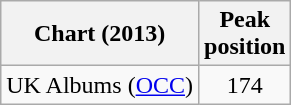<table class="wikitable sortable" style="text-align:center;" border="1">
<tr>
<th scope="col">Chart (2013)</th>
<th scope="col">Peak<br>position</th>
</tr>
<tr>
<td align="left">UK Albums (<a href='#'>OCC</a>)</td>
<td>174</td>
</tr>
</table>
